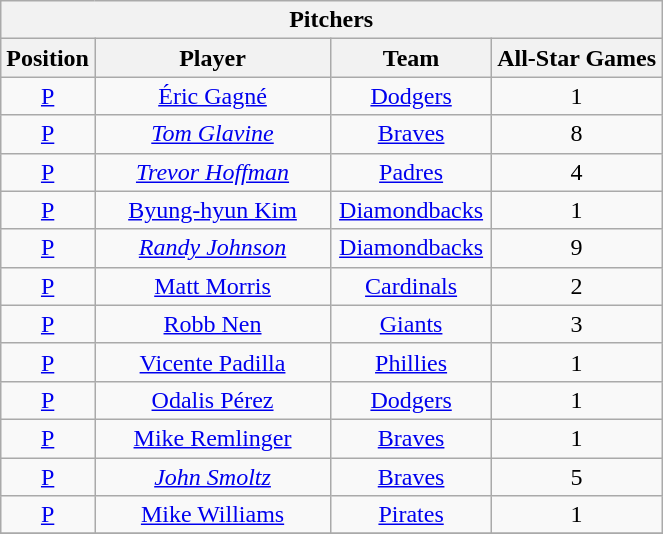<table class="wikitable" style="font-size: 100%; text-align:right;">
<tr>
<th colspan="4">Pitchers</th>
</tr>
<tr>
<th>Position</th>
<th width="150">Player</th>
<th width="100">Team</th>
<th>All-Star Games</th>
</tr>
<tr>
<td align="center"><a href='#'>P</a></td>
<td align="center"><a href='#'>Éric Gagné</a></td>
<td align="center"><a href='#'>Dodgers</a></td>
<td align="center">1</td>
</tr>
<tr>
<td align="center"><a href='#'>P</a></td>
<td align="center"><em><a href='#'>Tom Glavine</a></em></td>
<td align="center"><a href='#'>Braves</a></td>
<td align="center">8</td>
</tr>
<tr>
<td align="center"><a href='#'>P</a></td>
<td align="center"><em><a href='#'>Trevor Hoffman</a></em></td>
<td align="center"><a href='#'>Padres</a></td>
<td align="center">4</td>
</tr>
<tr>
<td align="center"><a href='#'>P</a></td>
<td align="center"><a href='#'>Byung-hyun Kim</a></td>
<td align="center"><a href='#'>Diamondbacks</a></td>
<td align="center">1</td>
</tr>
<tr>
<td align="center"><a href='#'>P</a></td>
<td align="center"><em><a href='#'>Randy Johnson</a></em></td>
<td align="center"><a href='#'>Diamondbacks</a></td>
<td align="center">9</td>
</tr>
<tr>
<td align="center"><a href='#'>P</a></td>
<td align="center"><a href='#'>Matt Morris</a></td>
<td align="center"><a href='#'>Cardinals</a></td>
<td align="center">2</td>
</tr>
<tr>
<td align="center"><a href='#'>P</a></td>
<td align="center"><a href='#'>Robb Nen</a></td>
<td align="center"><a href='#'>Giants</a></td>
<td align="center">3</td>
</tr>
<tr>
<td align="center"><a href='#'>P</a></td>
<td align="center"><a href='#'>Vicente Padilla</a></td>
<td align="center"><a href='#'>Phillies</a></td>
<td align="center">1</td>
</tr>
<tr>
<td align="center"><a href='#'>P</a></td>
<td align="center"><a href='#'>Odalis Pérez</a></td>
<td align="center"><a href='#'>Dodgers</a></td>
<td align="center">1</td>
</tr>
<tr>
<td align="center"><a href='#'>P</a></td>
<td align="center"><a href='#'>Mike Remlinger</a></td>
<td align="center"><a href='#'>Braves</a></td>
<td align="center">1</td>
</tr>
<tr>
<td align="center"><a href='#'>P</a></td>
<td align="center"><em><a href='#'>John Smoltz</a></em></td>
<td align="center"><a href='#'>Braves</a></td>
<td align="center">5</td>
</tr>
<tr>
<td align="center"><a href='#'>P</a></td>
<td align="center"><a href='#'>Mike Williams</a></td>
<td align="center"><a href='#'>Pirates</a></td>
<td align="center">1</td>
</tr>
<tr>
</tr>
</table>
